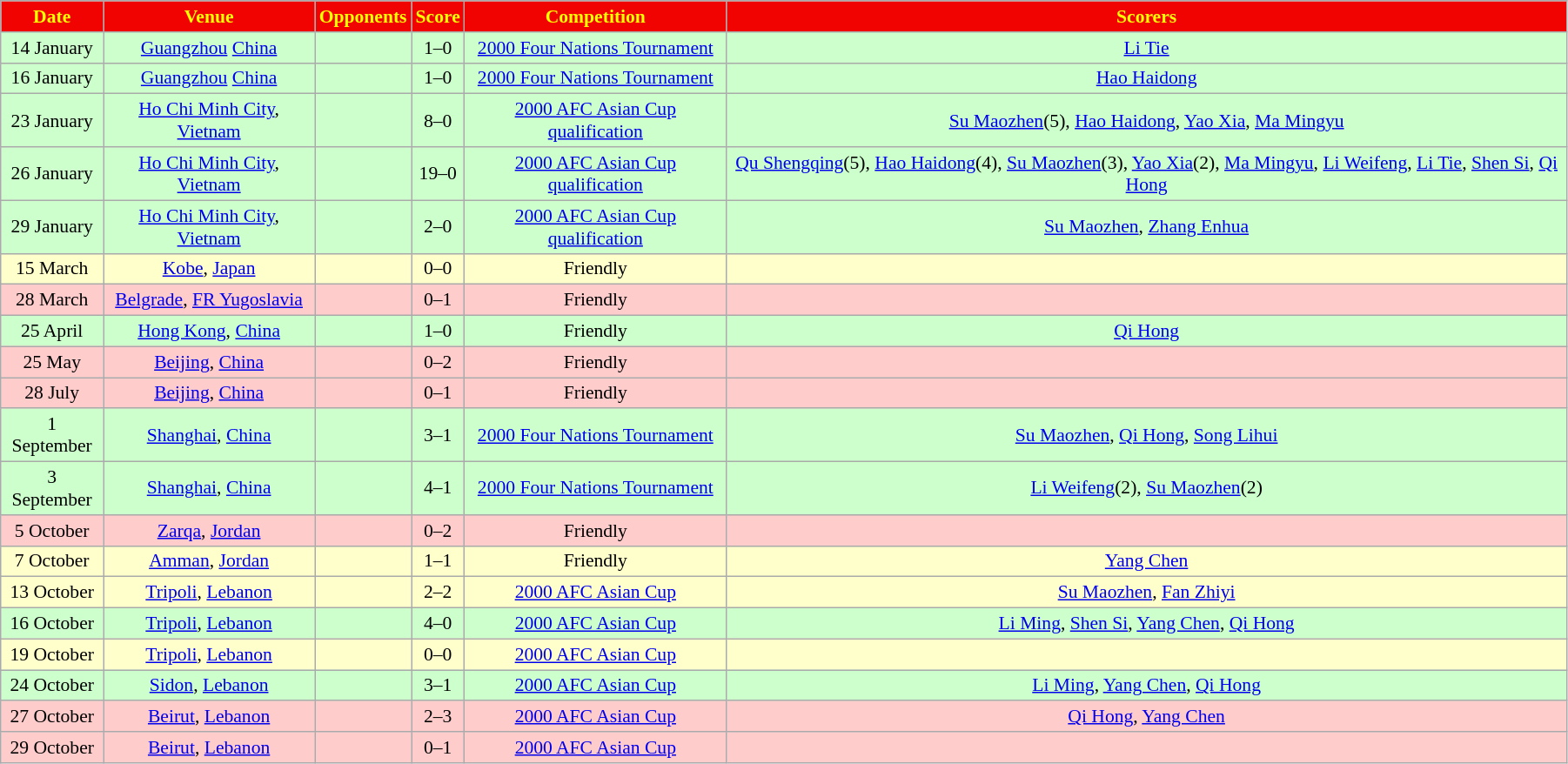<table width=95% class="wikitable" style="text-align: center; font-size: 90%">
<tr bgcolor=#F00300 style="color:yellow">
<td><strong>Date</strong></td>
<td><strong>Venue</strong></td>
<td><strong>Opponents</strong></td>
<td><strong>Score</strong></td>
<td><strong>Competition</strong></td>
<td><strong>Scorers</strong></td>
</tr>
<tr bgcolor=#CCFFCC>
<td>14 January</td>
<td><a href='#'>Guangzhou</a> <a href='#'>China</a></td>
<td></td>
<td>1–0</td>
<td><a href='#'>2000 Four Nations Tournament</a></td>
<td><a href='#'>Li Tie</a></td>
</tr>
<tr bgcolor=#CCFFCC>
<td>16 January</td>
<td><a href='#'>Guangzhou</a> <a href='#'>China</a></td>
<td></td>
<td>1–0</td>
<td><a href='#'>2000 Four Nations Tournament</a></td>
<td><a href='#'>Hao Haidong</a></td>
</tr>
<tr bgcolor=#CCFFCC>
<td>23 January</td>
<td><a href='#'>Ho Chi Minh City</a>, <a href='#'>Vietnam</a></td>
<td></td>
<td>8–0</td>
<td><a href='#'>2000 AFC Asian Cup qualification</a></td>
<td><a href='#'>Su Maozhen</a>(5), <a href='#'>Hao Haidong</a>, <a href='#'>Yao Xia</a>, <a href='#'>Ma Mingyu</a></td>
</tr>
<tr bgcolor=#CCFFCC>
<td>26 January</td>
<td><a href='#'>Ho Chi Minh City</a>, <a href='#'>Vietnam</a></td>
<td></td>
<td>19–0</td>
<td><a href='#'>2000 AFC Asian Cup qualification</a></td>
<td><a href='#'>Qu Shengqing</a>(5), <a href='#'>Hao Haidong</a>(4), <a href='#'>Su Maozhen</a>(3), <a href='#'>Yao Xia</a>(2), <a href='#'>Ma Mingyu</a>, <a href='#'>Li Weifeng</a>, <a href='#'>Li Tie</a>, <a href='#'>Shen Si</a>, <a href='#'>Qi Hong</a></td>
</tr>
<tr bgcolor=#CCFFCC>
<td>29 January</td>
<td><a href='#'>Ho Chi Minh City</a>, <a href='#'>Vietnam</a></td>
<td></td>
<td>2–0</td>
<td><a href='#'>2000 AFC Asian Cup qualification</a></td>
<td><a href='#'>Su Maozhen</a>, <a href='#'>Zhang Enhua</a></td>
</tr>
<tr bgcolor=#FFFFCC>
<td>15 March</td>
<td><a href='#'>Kobe</a>, <a href='#'>Japan</a></td>
<td></td>
<td>0–0</td>
<td>Friendly</td>
<td></td>
</tr>
<tr bgcolor=#FFCCCC>
<td>28 March</td>
<td><a href='#'>Belgrade</a>, <a href='#'>FR Yugoslavia</a></td>
<td></td>
<td>0–1</td>
<td>Friendly</td>
<td></td>
</tr>
<tr bgcolor=#CCFFCC>
<td>25 April</td>
<td><a href='#'>Hong Kong</a>, <a href='#'>China</a></td>
<td></td>
<td>1–0</td>
<td>Friendly</td>
<td><a href='#'>Qi Hong</a></td>
</tr>
<tr bgcolor=#FFCCCC>
<td>25 May</td>
<td><a href='#'>Beijing</a>, <a href='#'>China</a></td>
<td></td>
<td>0–2</td>
<td>Friendly</td>
<td></td>
</tr>
<tr bgcolor=#FFCCCC>
<td>28 July</td>
<td><a href='#'>Beijing</a>, <a href='#'>China</a></td>
<td></td>
<td>0–1</td>
<td>Friendly</td>
<td></td>
</tr>
<tr bgcolor=#CCFFCC>
<td>1 September</td>
<td><a href='#'>Shanghai</a>, <a href='#'>China</a></td>
<td></td>
<td>3–1</td>
<td><a href='#'>2000 Four Nations Tournament</a></td>
<td><a href='#'>Su Maozhen</a>, <a href='#'>Qi Hong</a>, <a href='#'>Song Lihui</a></td>
</tr>
<tr bgcolor=#CCFFCC>
<td>3 September</td>
<td><a href='#'>Shanghai</a>, <a href='#'>China</a></td>
<td></td>
<td>4–1</td>
<td><a href='#'>2000 Four Nations Tournament</a></td>
<td><a href='#'>Li Weifeng</a>(2), <a href='#'>Su Maozhen</a>(2)</td>
</tr>
<tr bgcolor=#FFCCCC>
<td>5 October</td>
<td><a href='#'>Zarqa</a>, <a href='#'>Jordan</a></td>
<td></td>
<td>0–2</td>
<td>Friendly</td>
<td></td>
</tr>
<tr bgcolor=#FFFFCC>
<td>7 October</td>
<td><a href='#'>Amman</a>, <a href='#'>Jordan</a></td>
<td></td>
<td>1–1</td>
<td>Friendly</td>
<td><a href='#'>Yang Chen</a></td>
</tr>
<tr bgcolor=#FFFFCC>
<td>13 October</td>
<td><a href='#'>Tripoli</a>, <a href='#'>Lebanon</a></td>
<td></td>
<td>2–2</td>
<td><a href='#'>2000 AFC Asian Cup</a></td>
<td><a href='#'>Su Maozhen</a>, <a href='#'>Fan Zhiyi</a></td>
</tr>
<tr bgcolor=#CCFFCC>
<td>16 October</td>
<td><a href='#'>Tripoli</a>, <a href='#'>Lebanon</a></td>
<td></td>
<td>4–0</td>
<td><a href='#'>2000 AFC Asian Cup</a></td>
<td><a href='#'>Li Ming</a>, <a href='#'>Shen Si</a>, <a href='#'>Yang Chen</a>, <a href='#'>Qi Hong</a></td>
</tr>
<tr bgcolor=#FFFFCC>
<td>19 October</td>
<td><a href='#'>Tripoli</a>, <a href='#'>Lebanon</a></td>
<td></td>
<td>0–0</td>
<td><a href='#'>2000 AFC Asian Cup</a></td>
<td></td>
</tr>
<tr bgcolor=#CCFFCC>
<td>24 October</td>
<td><a href='#'>Sidon</a>, <a href='#'>Lebanon</a></td>
<td></td>
<td>3–1</td>
<td><a href='#'>2000 AFC Asian Cup</a></td>
<td><a href='#'>Li Ming</a>, <a href='#'>Yang Chen</a>, <a href='#'>Qi Hong</a></td>
</tr>
<tr bgcolor=#FFCCCC>
<td>27 October</td>
<td><a href='#'>Beirut</a>, <a href='#'>Lebanon</a></td>
<td></td>
<td>2–3</td>
<td><a href='#'>2000 AFC Asian Cup</a></td>
<td><a href='#'>Qi Hong</a>, <a href='#'>Yang Chen</a></td>
</tr>
<tr bgcolor=#FFCCCC>
<td>29 October</td>
<td><a href='#'>Beirut</a>, <a href='#'>Lebanon</a></td>
<td></td>
<td>0–1</td>
<td><a href='#'>2000 AFC Asian Cup</a></td>
<td></td>
</tr>
</table>
